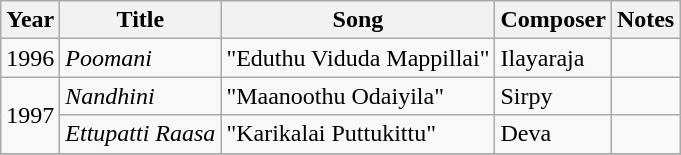<table class="wikitable sortable plainrowheaders">
<tr>
<th scope="col">Year</th>
<th scope="col">Title</th>
<th scope="col">Song</th>
<th scope="col">Composer</th>
<th scope="col" class="unsortable">Notes</th>
</tr>
<tr>
<td>1996</td>
<td><em>Poomani</em></td>
<td>"Eduthu Viduda Mappillai"</td>
<td>Ilayaraja</td>
<td></td>
</tr>
<tr>
<td rowspan=2>1997</td>
<td><em>Nandhini</em></td>
<td>"Maanoothu Odaiyila"</td>
<td>Sirpy</td>
<td></td>
</tr>
<tr>
<td><em>Ettupatti Raasa</em></td>
<td>"Karikalai Puttukittu"</td>
<td>Deva</td>
<td></td>
</tr>
<tr>
</tr>
</table>
